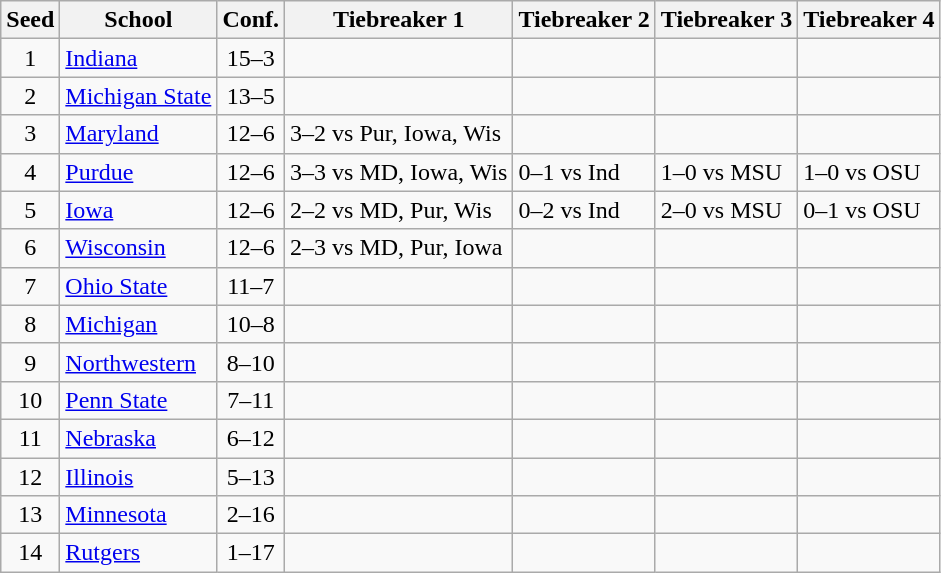<table class="wikitable">
<tr>
<th>Seed</th>
<th>School</th>
<th>Conf.</th>
<th>Tiebreaker 1</th>
<th>Tiebreaker 2</th>
<th>Tiebreaker 3</th>
<th>Tiebreaker 4</th>
</tr>
<tr>
<td align=center>1</td>
<td><a href='#'>Indiana</a></td>
<td align=center>15–3</td>
<td></td>
<td></td>
<td></td>
<td></td>
</tr>
<tr>
<td align=center>2</td>
<td><a href='#'>Michigan State</a></td>
<td align=center>13–5</td>
<td></td>
<td></td>
<td></td>
<td></td>
</tr>
<tr>
<td align=center>3</td>
<td><a href='#'>Maryland</a></td>
<td align=center>12–6</td>
<td>3–2 vs Pur, Iowa, Wis</td>
<td></td>
<td></td>
<td></td>
</tr>
<tr>
<td align=center>4</td>
<td><a href='#'>Purdue</a></td>
<td align=center>12–6</td>
<td>3–3 vs MD, Iowa, Wis</td>
<td>0–1 vs Ind</td>
<td>1–0 vs MSU</td>
<td>1–0 vs OSU</td>
</tr>
<tr>
<td align=center>5</td>
<td><a href='#'>Iowa</a></td>
<td align=center>12–6</td>
<td>2–2 vs MD, Pur, Wis</td>
<td>0–2 vs Ind</td>
<td>2–0 vs MSU</td>
<td>0–1 vs OSU</td>
</tr>
<tr>
<td align=center>6</td>
<td><a href='#'>Wisconsin</a></td>
<td align=center>12–6</td>
<td>2–3 vs MD, Pur, Iowa</td>
<td></td>
<td></td>
<td></td>
</tr>
<tr>
<td align=center>7</td>
<td><a href='#'>Ohio State</a></td>
<td align=center>11–7</td>
<td></td>
<td></td>
<td></td>
<td></td>
</tr>
<tr>
<td align=center>8</td>
<td><a href='#'>Michigan</a></td>
<td align=center>10–8</td>
<td></td>
<td></td>
<td></td>
<td></td>
</tr>
<tr>
<td align=center>9</td>
<td><a href='#'>Northwestern</a></td>
<td align=center>8–10</td>
<td></td>
<td></td>
<td></td>
<td></td>
</tr>
<tr>
<td align=center>10</td>
<td><a href='#'>Penn State</a></td>
<td align=center>7–11</td>
<td></td>
<td></td>
<td></td>
<td></td>
</tr>
<tr>
<td align=center>11</td>
<td><a href='#'>Nebraska</a></td>
<td align=center>6–12</td>
<td></td>
<td></td>
<td></td>
<td></td>
</tr>
<tr>
<td align=center>12</td>
<td><a href='#'>Illinois</a></td>
<td align=center>5–13</td>
<td></td>
<td></td>
<td></td>
<td></td>
</tr>
<tr>
<td align=center>13</td>
<td><a href='#'>Minnesota</a></td>
<td align=center>2–16</td>
<td></td>
<td></td>
<td></td>
<td></td>
</tr>
<tr>
<td align=center>14</td>
<td><a href='#'>Rutgers</a></td>
<td align=center>1–17</td>
<td></td>
<td></td>
<td></td>
<td></td>
</tr>
</table>
